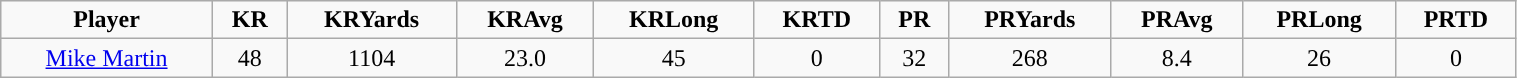<table class="wikitable" width="80%">
<tr align="center">
<td><strong>Player</strong></td>
<td><strong>KR</strong></td>
<td><strong>KRYards</strong></td>
<td><strong>KRAvg</strong></td>
<td><strong>KRLong</strong></td>
<td><strong>KRTD</strong></td>
<td><strong>PR</strong></td>
<td><strong>PRYards</strong></td>
<td><strong>PRAvg</strong></td>
<td><strong>PRLong</strong></td>
<td><strong>PRTD</strong></td>
</tr>
<tr align="center" bgcolor="">
<td><a href='#'>Mike Martin</a></td>
<td>48</td>
<td>1104</td>
<td>23.0</td>
<td>45</td>
<td>0</td>
<td>32</td>
<td>268</td>
<td>8.4</td>
<td>26</td>
<td>0</td>
</tr>
</table>
